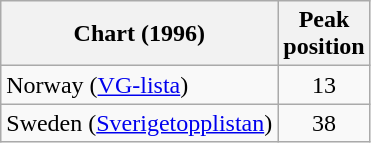<table class="wikitable">
<tr>
<th>Chart (1996)</th>
<th>Peak<br>position</th>
</tr>
<tr>
<td>Norway (<a href='#'>VG-lista</a>)</td>
<td align="center">13</td>
</tr>
<tr>
<td>Sweden (<a href='#'>Sverigetopplistan</a>)</td>
<td align="center">38</td>
</tr>
</table>
